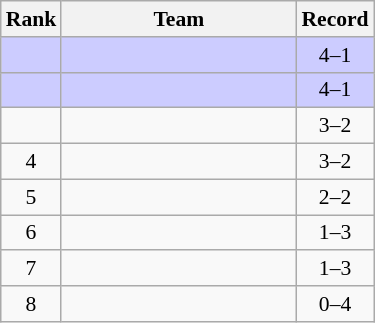<table class="wikitable" style="font-size:90%;">
<tr>
<th>Rank</th>
<th width=150px>Team</th>
<th>Record</th>
</tr>
<tr bgcolor=ccccff>
<td align=center></td>
<td></td>
<td align=center>4–1</td>
</tr>
<tr bgcolor=ccccff>
<td align=center></td>
<td></td>
<td align=center>4–1</td>
</tr>
<tr>
<td align=center></td>
<td></td>
<td align=center>3–2</td>
</tr>
<tr>
<td align=center>4</td>
<td></td>
<td align=center>3–2</td>
</tr>
<tr>
<td align=center>5</td>
<td></td>
<td align=center>2–2</td>
</tr>
<tr>
<td align=center>6</td>
<td></td>
<td align=center>1–3</td>
</tr>
<tr>
<td align=center>7</td>
<td></td>
<td align=center>1–3</td>
</tr>
<tr>
<td align=center>8</td>
<td></td>
<td align=center>0–4</td>
</tr>
</table>
